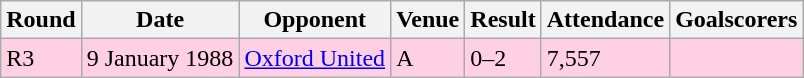<table class="wikitable">
<tr>
<th>Round</th>
<th>Date</th>
<th>Opponent</th>
<th>Venue</th>
<th>Result</th>
<th>Attendance</th>
<th>Goalscorers</th>
</tr>
<tr style="background-color: #ffd0e3;">
<td>R3</td>
<td>9 January 1988</td>
<td><a href='#'>Oxford United</a></td>
<td>A</td>
<td>0–2</td>
<td>7,557</td>
<td></td>
</tr>
</table>
